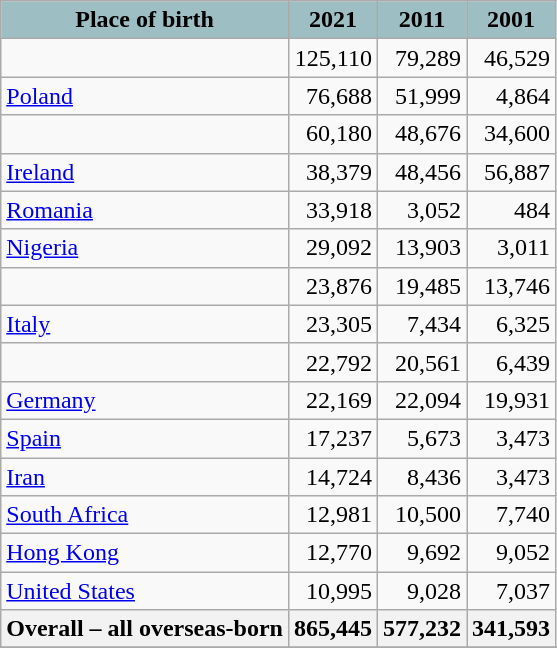<table class="wikitable collapsible sortable">
<tr>
<th style="text-align:center; background:#9dbec3;">Place of birth</th>
<th style="text-align:center; background:#9dbec3;">2021</th>
<th style="text-align:center; background:#9dbec3;">2011</th>
<th style="text-align:center; background:#9dbec3;">2001</th>
</tr>
<tr>
<td border = "1"></td>
<td align="right">125,110</td>
<td align="right">79,289</td>
<td align="right">46,529</td>
</tr>
<tr>
<td border = "1"> <a href='#'>Poland</a></td>
<td align="right">76,688</td>
<td align="right">51,999</td>
<td align="right">4,864</td>
</tr>
<tr>
<td border = "1"></td>
<td align="right">60,180</td>
<td align="right">48,676</td>
<td align="right">34,600</td>
</tr>
<tr>
<td border = "1"> <a href='#'>Ireland</a></td>
<td align="right">38,379</td>
<td align="right">48,456</td>
<td align="right">56,887</td>
</tr>
<tr>
<td border = "1"> <a href='#'>Romania</a></td>
<td align="right">33,918</td>
<td align="right">3,052</td>
<td align="right">484</td>
</tr>
<tr>
<td border = "1"> <a href='#'>Nigeria</a></td>
<td align="right">29,092</td>
<td align="right">13,903</td>
<td align="right">3,011</td>
</tr>
<tr>
<td border = "1"></td>
<td align="right">23,876</td>
<td align="right">19,485</td>
<td align="right">13,746</td>
</tr>
<tr>
<td border = "1"> <a href='#'>Italy</a></td>
<td align="right">23,305</td>
<td align="right">7,434</td>
<td align="right">6,325</td>
</tr>
<tr>
<td border = "1"></td>
<td align="right">22,792</td>
<td align="right">20,561</td>
<td align="right">6,439</td>
</tr>
<tr>
<td border = "1"> <a href='#'>Germany</a></td>
<td align="right">22,169</td>
<td align="right">22,094</td>
<td align="right">19,931</td>
</tr>
<tr>
<td border = "1"> <a href='#'>Spain</a></td>
<td align="right">17,237</td>
<td align="right">5,673</td>
<td align="right">3,473</td>
</tr>
<tr>
<td border = "1"> <a href='#'>Iran</a></td>
<td align="right">14,724</td>
<td align="right">8,436</td>
<td align="right">3,473</td>
</tr>
<tr>
<td border = "1"> <a href='#'>South Africa</a></td>
<td align="right">12,981</td>
<td align="right">10,500</td>
<td align="right">7,740</td>
</tr>
<tr>
<td border = "1"> <a href='#'>Hong Kong</a></td>
<td align="right">12,770</td>
<td align="right">9,692</td>
<td align="right">9,052</td>
</tr>
<tr>
<td border = "1"> <a href='#'>United States</a></td>
<td align="right">10,995</td>
<td align="right">9,028</td>
<td align="right">7,037</td>
</tr>
<tr>
<th border = "1">Overall – all overseas-born</th>
<th align="right">865,445</th>
<th align="right">577,232</th>
<th align="right">341,593</th>
</tr>
<tr>
</tr>
</table>
